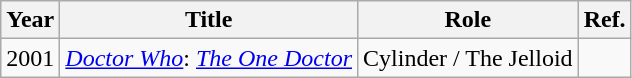<table class="wikitable sortable">
<tr>
<th>Year</th>
<th>Title</th>
<th>Role</th>
<th>Ref.</th>
</tr>
<tr>
<td>2001</td>
<td><em><a href='#'>Doctor Who</a></em>: <em><a href='#'>The One Doctor</a></em></td>
<td>Cylinder / The Jelloid</td>
<td></td>
</tr>
</table>
